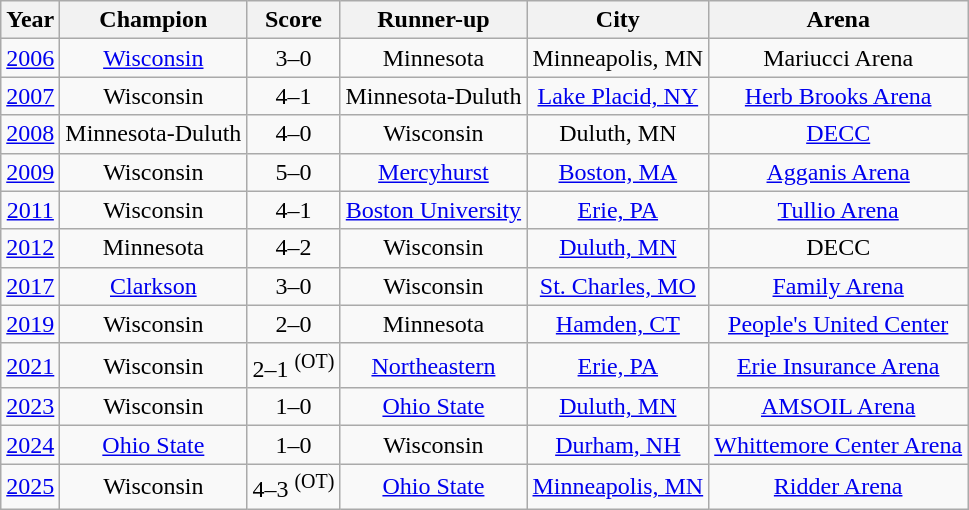<table class="wikitable sortable" style="text-align: center;">
<tr>
<th>Year</th>
<th>Champion</th>
<th>Score</th>
<th>Runner-up</th>
<th>City</th>
<th>Arena</th>
</tr>
<tr>
<td><a href='#'>2006</a></td>
<td><a href='#'>Wisconsin</a></td>
<td>3–0</td>
<td>Minnesota</td>
<td>Minneapolis, MN</td>
<td>Mariucci Arena</td>
</tr>
<tr>
<td><a href='#'>2007</a></td>
<td>Wisconsin</td>
<td>4–1</td>
<td>Minnesota-Duluth</td>
<td><a href='#'>Lake Placid, NY</a></td>
<td><a href='#'>Herb Brooks Arena</a></td>
</tr>
<tr>
<td><a href='#'>2008</a></td>
<td>Minnesota-Duluth</td>
<td>4–0</td>
<td>Wisconsin</td>
<td>Duluth, MN</td>
<td><a href='#'>DECC</a></td>
</tr>
<tr>
<td><a href='#'>2009</a></td>
<td>Wisconsin</td>
<td>5–0</td>
<td><a href='#'>Mercyhurst</a></td>
<td><a href='#'>Boston, MA</a></td>
<td><a href='#'>Agganis Arena</a></td>
</tr>
<tr>
<td><a href='#'>2011</a></td>
<td>Wisconsin</td>
<td>4–1</td>
<td><a href='#'>Boston University</a></td>
<td><a href='#'>Erie, PA</a></td>
<td><a href='#'>Tullio Arena</a></td>
</tr>
<tr>
<td><a href='#'>2012</a></td>
<td>Minnesota</td>
<td>4–2</td>
<td>Wisconsin</td>
<td><a href='#'>Duluth, MN</a></td>
<td>DECC</td>
</tr>
<tr>
<td><a href='#'>2017</a></td>
<td><a href='#'>Clarkson</a></td>
<td>3–0</td>
<td>Wisconsin</td>
<td><a href='#'>St. Charles, MO</a></td>
<td><a href='#'>Family Arena</a></td>
</tr>
<tr>
<td><a href='#'>2019</a></td>
<td>Wisconsin</td>
<td>2–0</td>
<td>Minnesota</td>
<td><a href='#'>Hamden, CT</a></td>
<td><a href='#'>People's United Center</a></td>
</tr>
<tr>
<td><a href='#'>2021</a></td>
<td>Wisconsin</td>
<td>2–1 <sup>(OT)</sup></td>
<td><a href='#'>Northeastern</a></td>
<td><a href='#'>Erie, PA</a></td>
<td><a href='#'>Erie Insurance Arena</a></td>
</tr>
<tr>
<td><a href='#'>2023</a></td>
<td>Wisconsin</td>
<td>1–0</td>
<td><a href='#'>Ohio State</a></td>
<td><a href='#'>Duluth, MN</a></td>
<td><a href='#'>AMSOIL Arena</a></td>
</tr>
<tr>
<td><a href='#'>2024</a></td>
<td><a href='#'>Ohio State</a></td>
<td>1–0</td>
<td>Wisconsin</td>
<td><a href='#'>Durham, NH</a></td>
<td><a href='#'>Whittemore Center Arena</a></td>
</tr>
<tr>
<td><a href='#'>2025</a></td>
<td>Wisconsin</td>
<td>4–3 <sup>(OT)</sup></td>
<td><a href='#'>Ohio State</a></td>
<td><a href='#'>Minneapolis, MN</a></td>
<td><a href='#'>Ridder Arena</a></td>
</tr>
</table>
